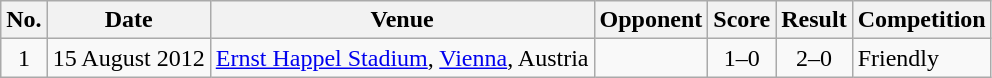<table class="wikitable sortable">
<tr>
<th scope="col">No.</th>
<th scope="col">Date</th>
<th scope="col">Venue</th>
<th scope="col">Opponent</th>
<th scope="col">Score</th>
<th scope="col">Result</th>
<th scope="col">Competition</th>
</tr>
<tr>
<td style="text-align:center">1</td>
<td>15 August 2012</td>
<td><a href='#'>Ernst Happel Stadium</a>, <a href='#'>Vienna</a>, Austria</td>
<td></td>
<td style="text-align:center">1–0</td>
<td style="text-align:center">2–0</td>
<td>Friendly</td>
</tr>
</table>
